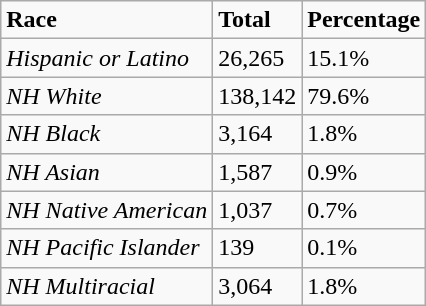<table class="wikitable">
<tr>
<td><strong>Race</strong></td>
<td><strong>Total</strong></td>
<td><strong>Percentage</strong></td>
</tr>
<tr>
<td><em>Hispanic or Latino</em></td>
<td>26,265</td>
<td>15.1%</td>
</tr>
<tr>
<td><em>NH White</em></td>
<td>138,142</td>
<td>79.6%</td>
</tr>
<tr>
<td><em>NH Black</em></td>
<td>3,164</td>
<td>1.8%</td>
</tr>
<tr>
<td><em>NH Asian</em></td>
<td>1,587</td>
<td>0.9%</td>
</tr>
<tr>
<td><em>NH Native American</em></td>
<td>1,037</td>
<td>0.7%</td>
</tr>
<tr>
<td><em>NH Pacific Islander</em></td>
<td>139</td>
<td>0.1%</td>
</tr>
<tr>
<td><em>NH Multiracial</em></td>
<td>3,064</td>
<td>1.8%</td>
</tr>
</table>
